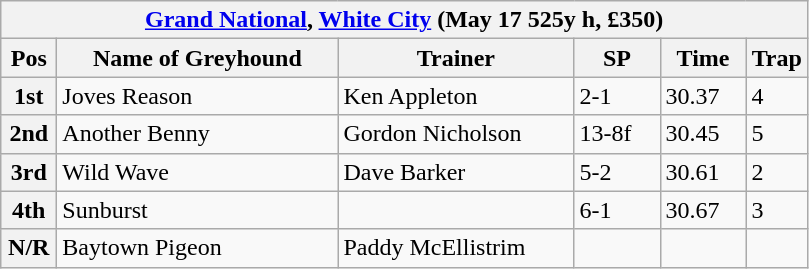<table class="wikitable">
<tr>
<th colspan="6"><a href='#'>Grand National</a>, <a href='#'>White City</a> (May 17 525y h, £350)</th>
</tr>
<tr>
<th width=30>Pos</th>
<th width=180>Name of Greyhound</th>
<th width=150>Trainer</th>
<th width=50>SP</th>
<th width=50>Time</th>
<th width=30>Trap</th>
</tr>
<tr>
<th>1st</th>
<td>Joves Reason</td>
<td>Ken Appleton</td>
<td>2-1</td>
<td>30.37</td>
<td>4</td>
</tr>
<tr>
<th>2nd</th>
<td>Another Benny</td>
<td>Gordon Nicholson</td>
<td>13-8f</td>
<td>30.45</td>
<td>5</td>
</tr>
<tr>
<th>3rd</th>
<td>Wild Wave</td>
<td>Dave Barker</td>
<td>5-2</td>
<td>30.61</td>
<td>2</td>
</tr>
<tr>
<th>4th</th>
<td>Sunburst</td>
<td></td>
<td>6-1</td>
<td>30.67</td>
<td>3</td>
</tr>
<tr>
<th>N/R</th>
<td>Baytown Pigeon</td>
<td>Paddy McEllistrim</td>
<td></td>
<td></td>
<td></td>
</tr>
</table>
